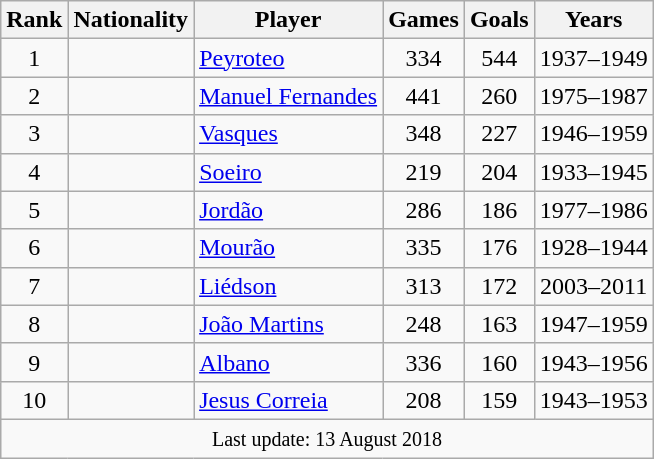<table class="wikitable sortable" style="text-align: center;">
<tr>
<th>Rank</th>
<th>Nationality</th>
<th>Player</th>
<th>Games</th>
<th>Goals</th>
<th>Years</th>
</tr>
<tr>
<td>1</td>
<td></td>
<td align=left><a href='#'>Peyroteo</a></td>
<td>334</td>
<td>544</td>
<td>1937–1949</td>
</tr>
<tr>
<td>2</td>
<td></td>
<td align=left><a href='#'>Manuel Fernandes</a></td>
<td>441</td>
<td>260</td>
<td>1975–1987</td>
</tr>
<tr>
<td>3</td>
<td></td>
<td align=left><a href='#'>Vasques</a></td>
<td>348</td>
<td>227</td>
<td>1946–1959</td>
</tr>
<tr>
<td>4</td>
<td></td>
<td align=left><a href='#'>Soeiro</a></td>
<td>219</td>
<td>204</td>
<td>1933–1945</td>
</tr>
<tr>
<td>5</td>
<td></td>
<td align=left><a href='#'>Jordão</a></td>
<td>286</td>
<td>186</td>
<td>1977–1986</td>
</tr>
<tr>
<td>6</td>
<td></td>
<td align=left><a href='#'>Mourão</a></td>
<td>335</td>
<td>176</td>
<td>1928–1944</td>
</tr>
<tr>
<td>7</td>
<td></td>
<td align=left><a href='#'>Liédson</a></td>
<td>313</td>
<td>172</td>
<td>2003–2011</td>
</tr>
<tr>
<td>8</td>
<td></td>
<td align=left><a href='#'>João Martins</a></td>
<td>248</td>
<td>163</td>
<td>1947–1959</td>
</tr>
<tr>
<td>9</td>
<td></td>
<td align=left><a href='#'>Albano</a></td>
<td>336</td>
<td>160</td>
<td>1943–1956</td>
</tr>
<tr>
<td>10</td>
<td></td>
<td align=left><a href='#'>Jesus Correia</a></td>
<td>208</td>
<td>159</td>
<td>1943–1953</td>
</tr>
<tr>
<td colspan="6"><small>Last update: 13 August 2018</small></td>
</tr>
</table>
